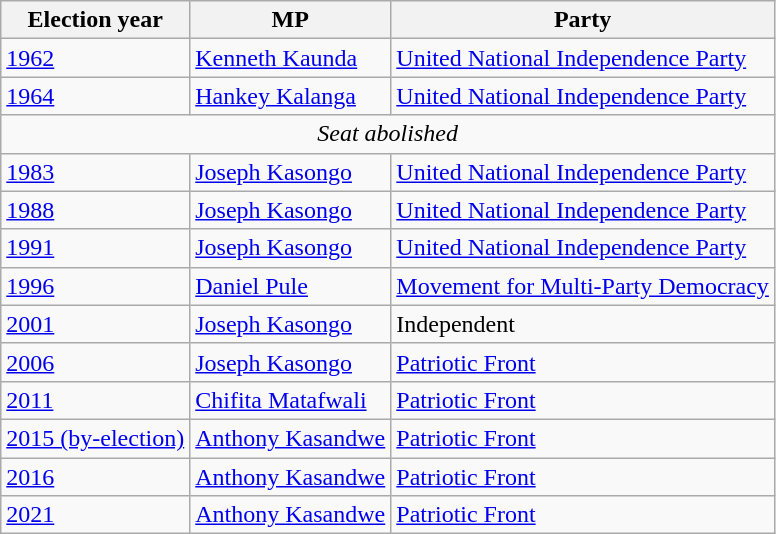<table class=wikitable>
<tr>
<th>Election year</th>
<th>MP</th>
<th>Party</th>
</tr>
<tr>
<td><a href='#'>1962</a></td>
<td><a href='#'>Kenneth Kaunda</a></td>
<td><a href='#'>United National Independence Party</a></td>
</tr>
<tr>
<td><a href='#'>1964</a></td>
<td><a href='#'>Hankey Kalanga</a></td>
<td><a href='#'>United National Independence Party</a></td>
</tr>
<tr>
<td colspan=3 align=center><em>Seat abolished</em></td>
</tr>
<tr>
<td><a href='#'>1983</a></td>
<td><a href='#'>Joseph Kasongo</a></td>
<td><a href='#'>United National Independence Party</a></td>
</tr>
<tr>
<td><a href='#'>1988</a></td>
<td><a href='#'>Joseph Kasongo</a></td>
<td><a href='#'>United National Independence Party</a></td>
</tr>
<tr>
<td><a href='#'>1991</a></td>
<td><a href='#'>Joseph Kasongo</a></td>
<td><a href='#'>United National Independence Party</a></td>
</tr>
<tr>
<td><a href='#'>1996</a></td>
<td><a href='#'>Daniel Pule</a></td>
<td><a href='#'>Movement for Multi-Party Democracy</a></td>
</tr>
<tr>
<td><a href='#'>2001</a></td>
<td><a href='#'>Joseph Kasongo</a></td>
<td>Independent</td>
</tr>
<tr>
<td><a href='#'>2006</a></td>
<td><a href='#'>Joseph Kasongo</a></td>
<td><a href='#'>Patriotic Front</a></td>
</tr>
<tr>
<td><a href='#'>2011</a></td>
<td><a href='#'>Chifita Matafwali</a></td>
<td><a href='#'>Patriotic Front</a></td>
</tr>
<tr>
<td><a href='#'>2015 (by-election)</a></td>
<td><a href='#'>Anthony Kasandwe</a></td>
<td><a href='#'>Patriotic Front</a></td>
</tr>
<tr>
<td><a href='#'>2016</a></td>
<td><a href='#'>Anthony Kasandwe</a></td>
<td><a href='#'>Patriotic Front</a></td>
</tr>
<tr>
<td><a href='#'>2021</a></td>
<td><a href='#'>Anthony Kasandwe</a></td>
<td><a href='#'>Patriotic Front</a></td>
</tr>
</table>
